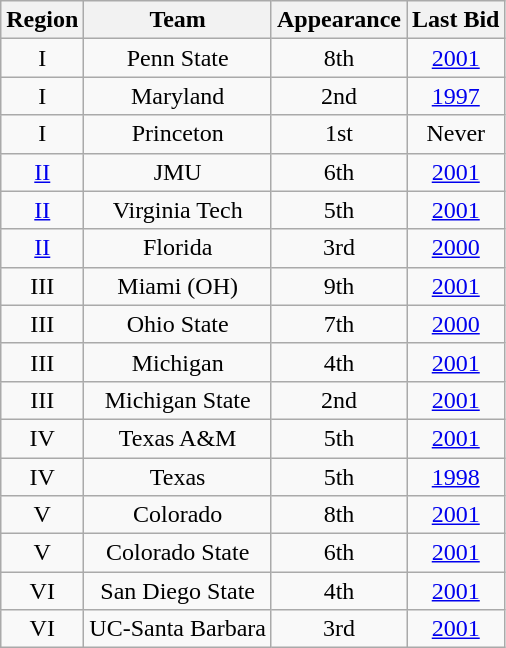<table class="wikitable sortable" style="text-align:center">
<tr>
<th>Region</th>
<th>Team</th>
<th>Appearance</th>
<th>Last Bid</th>
</tr>
<tr>
<td>I</td>
<td>Penn State</td>
<td>8th</td>
<td><a href='#'>2001</a></td>
</tr>
<tr>
<td>I</td>
<td>Maryland</td>
<td>2nd</td>
<td><a href='#'>1997</a></td>
</tr>
<tr>
<td>I</td>
<td>Princeton</td>
<td>1st</td>
<td>Never</td>
</tr>
<tr>
<td><a href='#'>II</a></td>
<td>JMU</td>
<td>6th</td>
<td><a href='#'>2001</a></td>
</tr>
<tr>
<td><a href='#'>II</a></td>
<td>Virginia Tech</td>
<td>5th</td>
<td><a href='#'>2001</a></td>
</tr>
<tr>
<td><a href='#'>II</a></td>
<td>Florida</td>
<td>3rd</td>
<td><a href='#'>2000</a></td>
</tr>
<tr>
<td>III</td>
<td>Miami (OH)</td>
<td>9th</td>
<td><a href='#'>2001</a></td>
</tr>
<tr>
<td>III</td>
<td>Ohio State</td>
<td>7th</td>
<td><a href='#'>2000</a></td>
</tr>
<tr>
<td>III</td>
<td>Michigan</td>
<td>4th</td>
<td><a href='#'>2001</a></td>
</tr>
<tr>
<td>III</td>
<td>Michigan State</td>
<td>2nd</td>
<td><a href='#'>2001</a></td>
</tr>
<tr>
<td>IV</td>
<td>Texas A&M</td>
<td>5th</td>
<td><a href='#'>2001</a></td>
</tr>
<tr>
<td>IV</td>
<td>Texas</td>
<td>5th</td>
<td><a href='#'>1998</a></td>
</tr>
<tr>
<td>V</td>
<td>Colorado</td>
<td>8th</td>
<td><a href='#'>2001</a></td>
</tr>
<tr>
<td>V</td>
<td>Colorado State</td>
<td>6th</td>
<td><a href='#'>2001</a></td>
</tr>
<tr>
<td>VI</td>
<td>San Diego State</td>
<td>4th</td>
<td><a href='#'>2001</a></td>
</tr>
<tr>
<td>VI</td>
<td>UC-Santa Barbara</td>
<td>3rd</td>
<td><a href='#'>2001</a></td>
</tr>
</table>
